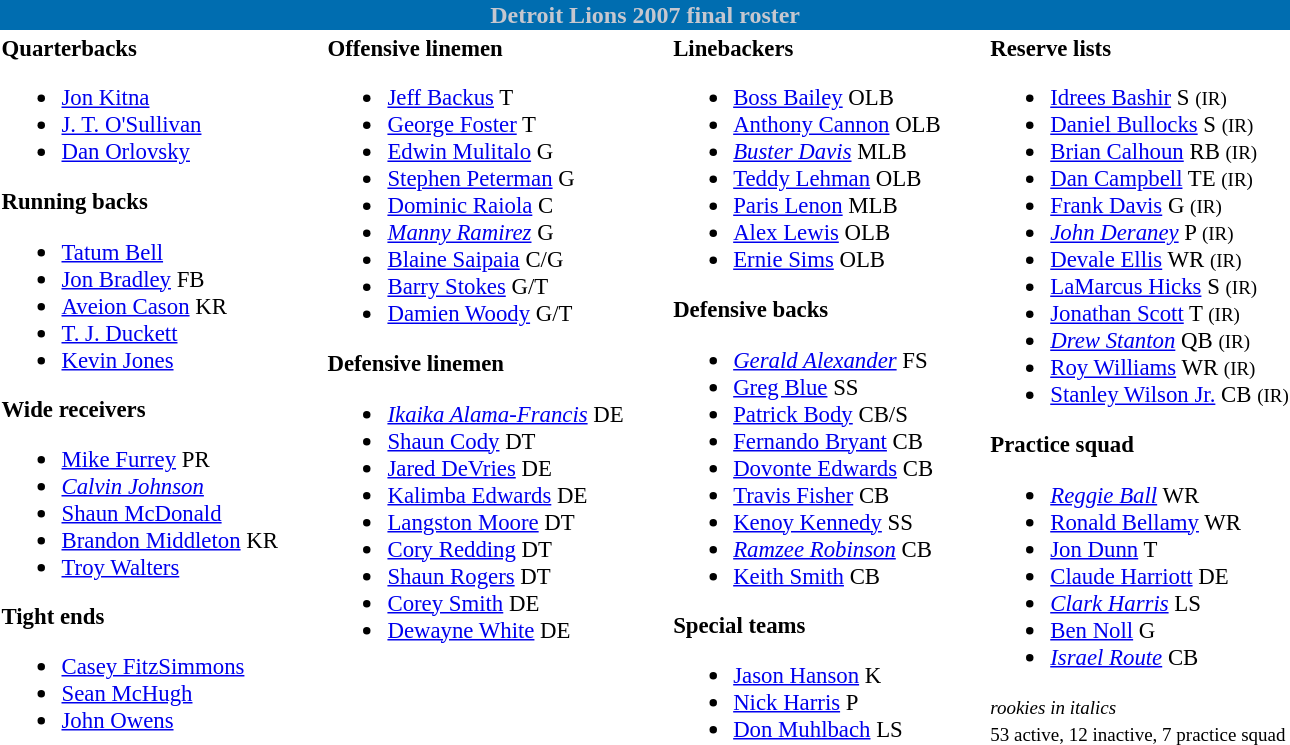<table class="toccolours" style="text-align: left;">
<tr>
<th colspan="9" style="background-color: #006DB0; color: #C5C7CF; text-align: center;">Detroit Lions 2007 final roster</th>
</tr>
<tr>
<td style="font-size: 95%;" valign="top"><strong>Quarterbacks</strong><br><ul><li> <a href='#'>Jon Kitna</a></li><li> <a href='#'>J. T. O'Sullivan</a></li><li> <a href='#'>Dan Orlovsky</a></li></ul><strong>Running backs</strong><ul><li> <a href='#'>Tatum Bell</a></li><li> <a href='#'>Jon Bradley</a> FB</li><li> <a href='#'>Aveion Cason</a> KR</li><li> <a href='#'>T. J. Duckett</a></li><li> <a href='#'>Kevin Jones</a></li></ul><strong>Wide receivers</strong><ul><li> <a href='#'>Mike Furrey</a> PR</li><li> <em><a href='#'>Calvin Johnson</a></em></li><li> <a href='#'>Shaun McDonald</a></li><li> <a href='#'>Brandon Middleton</a> KR</li><li> <a href='#'>Troy Walters</a></li></ul><strong>Tight ends</strong><ul><li> <a href='#'>Casey FitzSimmons</a></li><li> <a href='#'>Sean McHugh</a></li><li> <a href='#'>John Owens</a></li></ul></td>
<td style="width: 25px;"></td>
<td style="font-size: 95%;" valign="top"><strong>Offensive linemen</strong><br><ul><li> <a href='#'>Jeff Backus</a> T</li><li> <a href='#'>George Foster</a> T</li><li> <a href='#'>Edwin Mulitalo</a> G</li><li> <a href='#'>Stephen Peterman</a> G</li><li> <a href='#'>Dominic Raiola</a> C</li><li> <em><a href='#'>Manny Ramirez</a></em> G</li><li> <a href='#'>Blaine Saipaia</a> C/G</li><li> <a href='#'>Barry Stokes</a> G/T</li><li> <a href='#'>Damien Woody</a> G/T</li></ul><strong>Defensive linemen</strong><ul><li> <em><a href='#'>Ikaika Alama-Francis</a></em> DE</li><li> <a href='#'>Shaun Cody</a> DT</li><li> <a href='#'>Jared DeVries</a> DE</li><li> <a href='#'>Kalimba Edwards</a> DE</li><li> <a href='#'>Langston Moore</a> DT</li><li> <a href='#'>Cory Redding</a> DT</li><li> <a href='#'>Shaun Rogers</a> DT</li><li> <a href='#'>Corey Smith</a> DE</li><li> <a href='#'>Dewayne White</a> DE</li></ul></td>
<td style="width: 25px;"></td>
<td style="font-size: 95%;" valign="top"><strong>Linebackers</strong><br><ul><li> <a href='#'>Boss Bailey</a> OLB</li><li> <a href='#'>Anthony Cannon</a> OLB</li><li> <em><a href='#'>Buster Davis</a></em> MLB</li><li> <a href='#'>Teddy Lehman</a> OLB</li><li> <a href='#'>Paris Lenon</a> MLB</li><li> <a href='#'>Alex Lewis</a> OLB</li><li> <a href='#'>Ernie Sims</a> OLB</li></ul><strong>Defensive backs</strong><ul><li> <em><a href='#'>Gerald Alexander</a></em> FS</li><li> <a href='#'>Greg Blue</a> SS</li><li> <a href='#'>Patrick Body</a> CB/S</li><li> <a href='#'>Fernando Bryant</a> CB</li><li> <a href='#'>Dovonte Edwards</a> CB</li><li> <a href='#'>Travis Fisher</a> CB</li><li> <a href='#'>Kenoy Kennedy</a> SS</li><li> <em><a href='#'>Ramzee Robinson</a></em> CB</li><li> <a href='#'>Keith Smith</a> CB</li></ul><strong>Special teams</strong><ul><li> <a href='#'>Jason Hanson</a> K</li><li> <a href='#'>Nick Harris</a> P</li><li> <a href='#'>Don Muhlbach</a> LS</li></ul></td>
<td style="width: 25px;"></td>
<td style="font-size: 95%;" valign="top"><strong>Reserve lists</strong><br><ul><li> <a href='#'>Idrees Bashir</a> S <small>(IR)</small> </li><li> <a href='#'>Daniel Bullocks</a> S <small>(IR)</small> </li><li> <a href='#'>Brian Calhoun</a> RB <small>(IR)</small> </li><li> <a href='#'>Dan Campbell</a> TE <small>(IR)</small> </li><li> <a href='#'>Frank Davis</a> G <small>(IR)</small> </li><li> <em><a href='#'>John Deraney</a></em> P <small>(IR)</small> </li><li> <a href='#'>Devale Ellis</a> WR <small>(IR)</small> </li><li> <a href='#'>LaMarcus Hicks</a> S <small>(IR)</small> </li><li> <a href='#'>Jonathan Scott</a> T <small>(IR)</small> </li><li> <em><a href='#'>Drew Stanton</a></em> QB <small>(IR)</small> </li><li> <a href='#'>Roy Williams</a> WR <small>(IR)</small> </li><li> <a href='#'>Stanley Wilson Jr.</a> CB <small>(IR)</small> </li></ul><strong>Practice squad</strong><ul><li> <em><a href='#'>Reggie Ball</a></em> WR</li><li> <a href='#'>Ronald Bellamy</a> WR</li><li> <a href='#'>Jon Dunn</a> T</li><li> <a href='#'>Claude Harriott</a> DE</li><li> <em><a href='#'>Clark Harris</a></em> LS</li><li> <a href='#'>Ben Noll</a> G</li><li> <em><a href='#'>Israel Route</a></em> CB</li></ul><small><em>rookies in italics</em><br></small>
<small>53 active, 12 inactive, 7 practice squad</small></td>
</tr>
<tr>
</tr>
</table>
